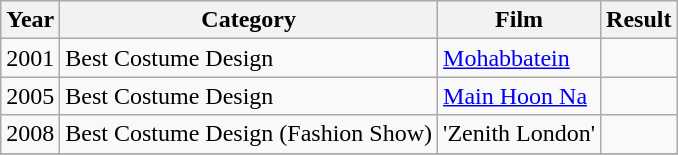<table class="wikitable">
<tr>
<th>Year</th>
<th>Category</th>
<th>Film</th>
<th>Result</th>
</tr>
<tr>
<td>2001</td>
<td>Best Costume Design</td>
<td><a href='#'>Mohabbatein</a></td>
<td></td>
</tr>
<tr>
<td>2005</td>
<td>Best Costume Design</td>
<td><a href='#'>Main Hoon Na</a></td>
<td></td>
</tr>
<tr>
<td>2008</td>
<td>Best Costume Design (Fashion Show)</td>
<td>'Zenith London'</td>
<td></td>
</tr>
<tr>
</tr>
</table>
